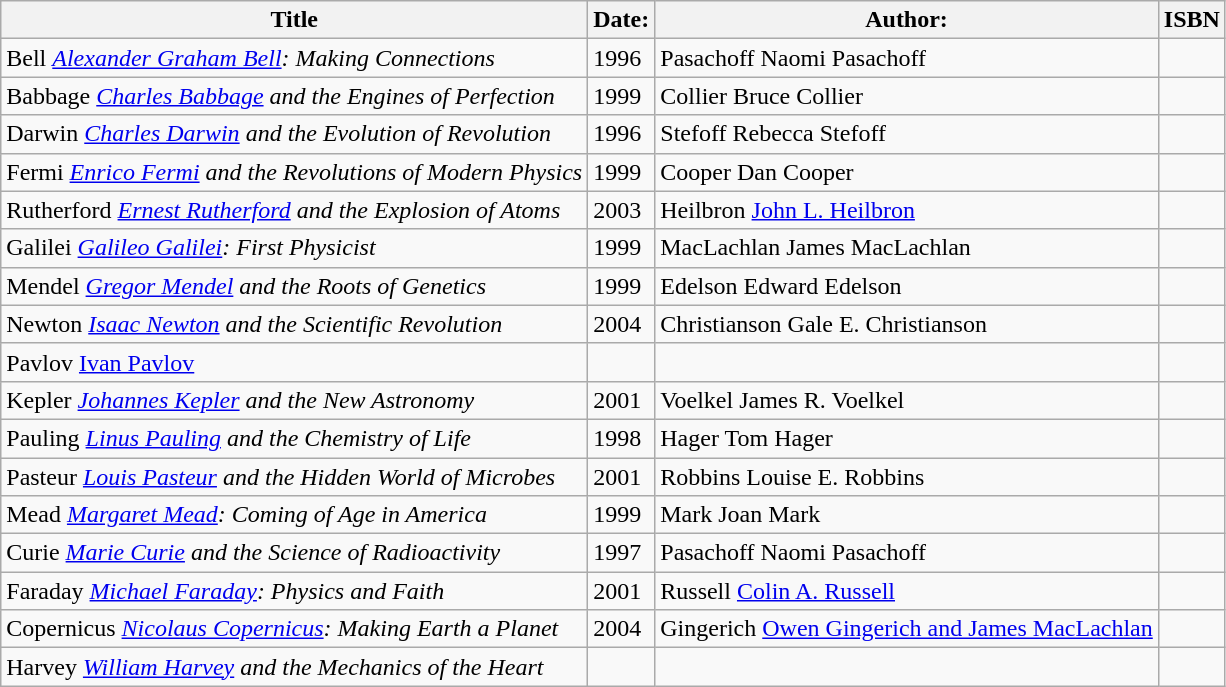<table class="wikitable sortable">
<tr>
<th>Title</th>
<th>Date:</th>
<th>Author:</th>
<th>ISBN</th>
</tr>
<tr>
<td><span>Bell</span> <em><a href='#'>Alexander Graham Bell</a>: Making Connections</em></td>
<td>1996</td>
<td><span>Pasachoff</span> Naomi Pasachoff</td>
<td></td>
</tr>
<tr>
<td><span>Babbage</span> <em><a href='#'>Charles Babbage</a> and the Engines of Perfection</em></td>
<td>1999</td>
<td><span>Collier</span> Bruce Collier</td>
<td></td>
</tr>
<tr>
<td><span>Darwin</span> <em><a href='#'>Charles Darwin</a> and the Evolution of Revolution</em></td>
<td>1996</td>
<td><span>Stefoff</span> Rebecca Stefoff</td>
<td></td>
</tr>
<tr>
<td><span>Fermi</span> <em><a href='#'>Enrico Fermi</a> and the Revolutions of Modern Physics</em></td>
<td>1999</td>
<td><span>Cooper</span> Dan Cooper</td>
<td></td>
</tr>
<tr>
<td><span>Rutherford</span> <em><a href='#'>Ernest Rutherford</a> and the Explosion of Atoms</em></td>
<td>2003</td>
<td><span>Heilbron</span> <a href='#'>John L. Heilbron</a></td>
<td></td>
</tr>
<tr>
<td><span>Galilei</span> <em><a href='#'>Galileo Galilei</a>: First Physicist</em></td>
<td>1999</td>
<td><span>MacLachlan</span> James MacLachlan</td>
<td></td>
</tr>
<tr>
<td><span>Mendel</span> <em><a href='#'>Gregor Mendel</a> and the Roots of Genetics</em></td>
<td>1999</td>
<td><span>Edelson</span> Edward Edelson</td>
<td></td>
</tr>
<tr>
<td><span>Newton</span> <em><a href='#'>Isaac Newton</a> and the Scientific Revolution</em></td>
<td>2004</td>
<td><span>Christianson</span> Gale E. Christianson</td>
<td></td>
</tr>
<tr>
<td><span>Pavlov</span> <a href='#'>Ivan Pavlov</a></td>
<td></td>
<td></td>
<td></td>
</tr>
<tr>
<td><span>Kepler</span> <em><a href='#'>Johannes Kepler</a> and the New Astronomy</em></td>
<td>2001</td>
<td><span>Voelkel</span> James R. Voelkel</td>
<td></td>
</tr>
<tr>
<td><span>Pauling</span> <em><a href='#'>Linus Pauling</a> and the Chemistry of Life</em></td>
<td>1998</td>
<td><span>Hager</span> Tom Hager</td>
<td></td>
</tr>
<tr>
<td><span>Pasteur</span> <em><a href='#'>Louis Pasteur</a> and the Hidden World of Microbes</em></td>
<td>2001</td>
<td><span>Robbins</span> Louise E. Robbins</td>
<td></td>
</tr>
<tr>
<td><span>Mead</span> <em><a href='#'>Margaret Mead</a>: Coming of Age in America</em></td>
<td>1999</td>
<td><span>Mark</span> Joan Mark</td>
<td></td>
</tr>
<tr>
<td><span>Curie</span> <em><a href='#'>Marie Curie</a> and the Science of Radioactivity</em></td>
<td>1997</td>
<td><span>Pasachoff</span> Naomi Pasachoff</td>
<td></td>
</tr>
<tr>
<td><span>Faraday</span> <em><a href='#'>Michael Faraday</a>: Physics and Faith</em></td>
<td>2001</td>
<td><span>Russell</span> <a href='#'>Colin A. Russell</a></td>
<td></td>
</tr>
<tr>
<td><span>Copernicus</span> <em><a href='#'>Nicolaus Copernicus</a>: Making Earth a Planet</em></td>
<td>2004</td>
<td><span>Gingerich</span> <a href='#'>Owen Gingerich and James MacLachlan</a></td>
<td></td>
</tr>
<tr>
<td><span>Harvey</span> <em><a href='#'>William Harvey</a> and the Mechanics of the Heart</em></td>
<td></td>
<td></td>
<td></td>
</tr>
</table>
